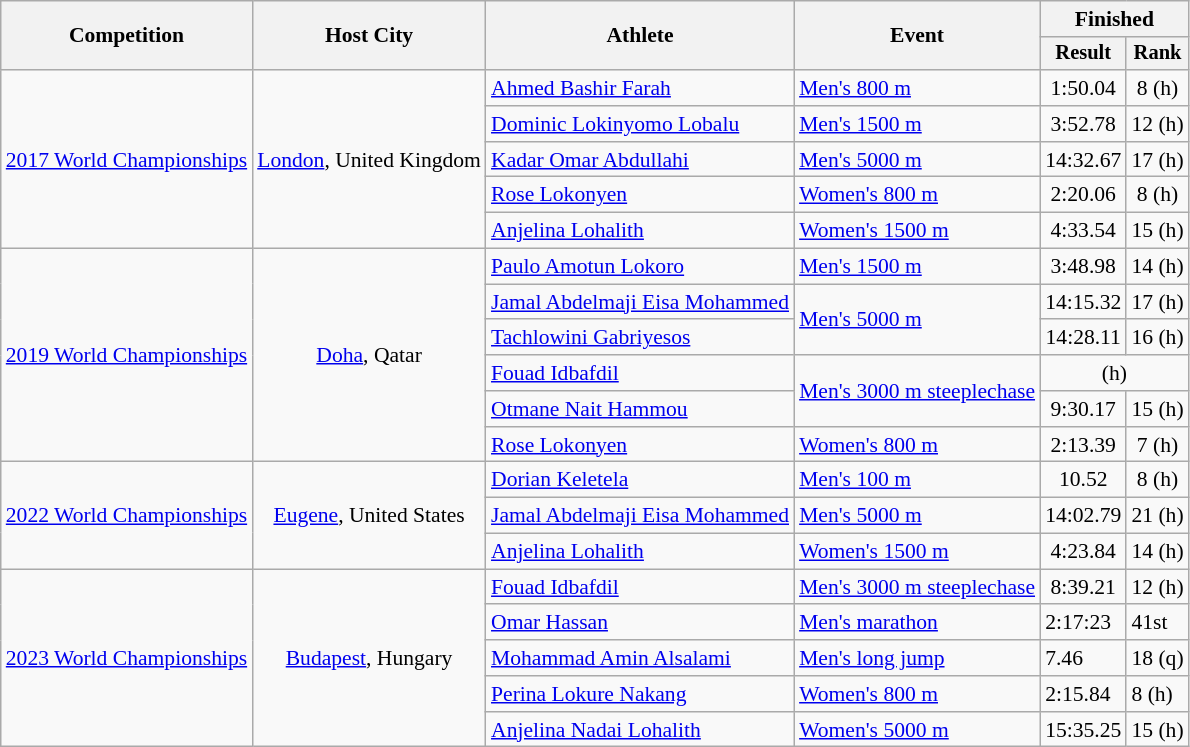<table class=wikitable style=font-size:90%>
<tr>
<th rowspan="2">Competition</th>
<th rowspan="2">Host City</th>
<th rowspan=2>Athlete</th>
<th rowspan=2>Event</th>
<th colspan=2>Finished</th>
</tr>
<tr style=font-size:95%>
<th>Result</th>
<th>Rank</th>
</tr>
<tr align=center>
<td rowspan="5"><a href='#'>2017 World Championships</a></td>
<td rowspan="5"><a href='#'>London</a>, United Kingdom</td>
<td align=left><a href='#'>Ahmed Bashir Farah</a></td>
<td align=left><a href='#'>Men's 800 m</a></td>
<td>1:50.04 </td>
<td>8 (h)</td>
</tr>
<tr align=center>
<td align=left><a href='#'>Dominic Lokinyomo Lobalu</a></td>
<td align=left><a href='#'>Men's 1500 m</a></td>
<td>3:52.78 <strong></strong></td>
<td>12 (h)</td>
</tr>
<tr align=center>
<td align=left><a href='#'>Kadar Omar Abdullahi</a></td>
<td align=left><a href='#'>Men's 5000 m</a></td>
<td>14:32.67 </td>
<td>17 (h)</td>
</tr>
<tr align=center>
<td align=left><a href='#'>Rose Lokonyen</a></td>
<td align=left><a href='#'>Women's 800 m</a></td>
<td>2:20.06 </td>
<td>8 (h)</td>
</tr>
<tr align=center>
<td align=left><a href='#'>Anjelina Lohalith</a></td>
<td align=left><a href='#'>Women's 1500 m</a></td>
<td>4:33.54 </td>
<td>15 (h)</td>
</tr>
<tr align=center>
<td rowspan="6"><a href='#'>2019 World Championships</a></td>
<td rowspan="6"><a href='#'>Doha</a>, Qatar</td>
<td style=text-align:left><a href='#'>Paulo Amotun Lokoro</a></td>
<td style=text-align:left><a href='#'>Men's 1500 m</a></td>
<td>3:48.98</td>
<td>14 (h)</td>
</tr>
<tr style=text-align:center>
<td style=text-align:left><a href='#'>Jamal Abdelmaji Eisa Mohammed</a></td>
<td style=text-align:left rowspan=2><a href='#'>Men's 5000 m</a></td>
<td>14:15.32</td>
<td>17 (h)</td>
</tr>
<tr style=text-align:center>
<td style=text-align:left><a href='#'>Tachlowini Gabriyesos</a></td>
<td>14:28.11</td>
<td>16 (h)</td>
</tr>
<tr style=text-align:center>
<td style=text-align:left><a href='#'>Fouad Idbafdil</a></td>
<td style=text-align:left rowspan=2><a href='#'>Men's 3000 m steeplechase</a></td>
<td colspan=2> (h)</td>
</tr>
<tr style=text-align:center>
<td style=text-align:left><a href='#'>Otmane Nait Hammou</a></td>
<td>9:30.17</td>
<td>15 (h)</td>
</tr>
<tr style=text-align:center>
<td style=text-align:left><a href='#'>Rose Lokonyen</a></td>
<td style=text-align:left><a href='#'>Women's 800 m</a></td>
<td>2:13.39 <strong></strong></td>
<td>7 (h)</td>
</tr>
<tr style=text-align:center>
<td rowspan="3"><a href='#'>2022 World Championships</a></td>
<td rowspan="3"><a href='#'>Eugene</a>, United States</td>
<td style=text-align:left><a href='#'>Dorian Keletela</a></td>
<td style=text-align:left><a href='#'>Men's 100 m</a></td>
<td>10.52</td>
<td>8 (h)</td>
</tr>
<tr style=text-align:center>
<td style=text-align:left><a href='#'>Jamal Abdelmaji Eisa Mohammed</a></td>
<td style=text-align:left><a href='#'>Men's 5000 m</a></td>
<td>14:02.79</td>
<td>21 (h)</td>
</tr>
<tr style=text-align:center>
<td style=text-align:left><a href='#'>Anjelina Lohalith</a></td>
<td style=text-align:left><a href='#'>Women's 1500 m</a></td>
<td>4:23.84 <strong></strong></td>
<td>14 (h)</td>
</tr>
<tr align=center>
<td rowspan="5"><a href='#'>2023 World Championships</a></td>
<td rowspan="5"><a href='#'>Budapest</a>, Hungary</td>
<td align=left><a href='#'>Fouad Idbafdil</a></td>
<td alight=left><a href='#'>Men's 3000 m steeplechase</a></td>
<td>8:39.21</td>
<td>12 (h)</td>
</tr>
<tr align=centre>
<td alight=left><a href='#'>Omar Hassan</a></td>
<td alight=left><a href='#'>Men's marathon</a></td>
<td>2:17:23</td>
<td>41st</td>
</tr>
<tr align=centre>
<td alight=left><a href='#'>Mohammad Amin Alsalami</a></td>
<td alight=left><a href='#'>Men's long jump</a></td>
<td>7.46</td>
<td>18 (q)</td>
</tr>
<tr align=centre>
<td align:=left><a href='#'>Perina Lokure Nakang</a></td>
<td align=left><a href='#'>Women's 800 m</a></td>
<td>2:15.84</td>
<td>8 (h)</td>
</tr>
<tr align=centre>
<td alight=left><a href='#'>Anjelina Nadai Lohalith</a></td>
<td alight=left><a href='#'>Women's 5000 m</a></td>
<td>15:35.25</td>
<td>15 (h)</td>
</tr>
</table>
